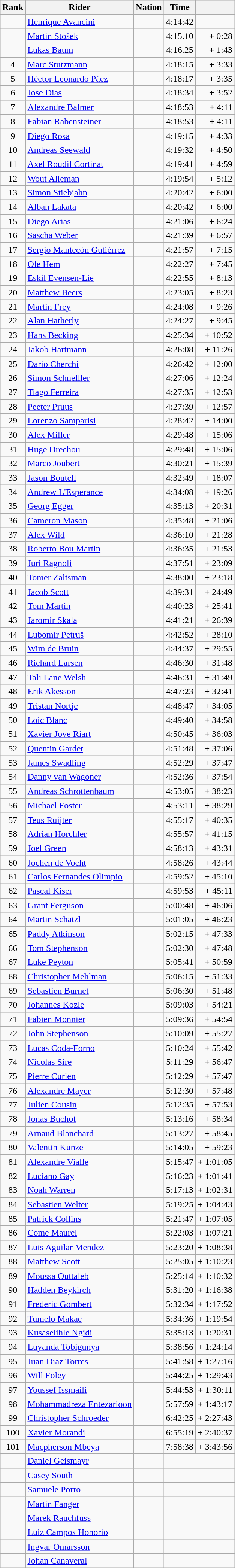<table class="wikitable sortable" style=text-align:center;">
<tr>
<th scope="col">Rank</th>
<th scope="col">Rider</th>
<th scope="col">Nation</th>
<th scope="col">Time</th>
<th scope="col"></th>
</tr>
<tr>
<td></td>
<td align=left><a href='#'>Henrique Avancini</a></td>
<td align=left></td>
<td>4:14:42</td>
<td align=right></td>
</tr>
<tr>
<td></td>
<td align=left><a href='#'>Martin Stošek</a></td>
<td align=left></td>
<td>4:15.10</td>
<td align=right>+  0:28</td>
</tr>
<tr>
<td></td>
<td align=left><a href='#'>Lukas Baum</a></td>
<td align=left></td>
<td>4:16.25</td>
<td align=right>+ 1:43</td>
</tr>
<tr>
<td>4</td>
<td align=left><a href='#'>Marc Stutzmann</a></td>
<td align=left></td>
<td>4:18:15</td>
<td align=right>+ 3:33</td>
</tr>
<tr>
<td>5</td>
<td align=left><a href='#'>Héctor Leonardo Páez</a></td>
<td align=left></td>
<td>4:18:17</td>
<td align=right>+ 3:35</td>
</tr>
<tr>
<td>6</td>
<td align=left><a href='#'>Jose Dias</a></td>
<td align=left></td>
<td>4:18:34</td>
<td align=right>+ 3:52</td>
</tr>
<tr>
<td>7</td>
<td align=left><a href='#'>Alexandre Balmer</a></td>
<td align=left></td>
<td>4:18:53</td>
<td align=right>+ 4:11</td>
</tr>
<tr>
<td>8</td>
<td align=left><a href='#'>Fabian Rabensteiner</a></td>
<td align=left></td>
<td>4:18:53</td>
<td align=right>+ 4:11</td>
</tr>
<tr>
<td>9</td>
<td align=left><a href='#'>Diego Rosa</a></td>
<td align=left></td>
<td>4:19:15</td>
<td align=right>+ 4:33</td>
</tr>
<tr>
<td>10</td>
<td align=left><a href='#'>Andreas Seewald</a></td>
<td align=left></td>
<td>4:19:32</td>
<td align=right>+ 4:50</td>
</tr>
<tr>
<td>11</td>
<td align=left><a href='#'>Axel Roudil Cortinat</a></td>
<td align=left></td>
<td>4:19:41</td>
<td align=right>+ 4:59</td>
</tr>
<tr>
<td>12</td>
<td align=left><a href='#'>Wout Alleman</a></td>
<td align=left></td>
<td>4:19:54</td>
<td align=right>+ 5:12</td>
</tr>
<tr>
<td>13</td>
<td align=left><a href='#'>Simon Stiebjahn</a></td>
<td align=left></td>
<td>4:20:42</td>
<td align=right>+ 6:00</td>
</tr>
<tr>
<td>14</td>
<td align=left><a href='#'>Alban Lakata</a></td>
<td align=left></td>
<td>4:20:42</td>
<td align=right>+ 6:00</td>
</tr>
<tr>
<td>15</td>
<td align=left><a href='#'>Diego Arias</a></td>
<td align=left></td>
<td>4:21:06</td>
<td align=right>+ 6:24</td>
</tr>
<tr>
<td>16</td>
<td align=left><a href='#'>Sascha Weber</a></td>
<td align=left></td>
<td>4:21:39</td>
<td align=right>+ 6:57</td>
</tr>
<tr>
<td>17</td>
<td align=left><a href='#'>Sergio Mantecón Gutiérrez</a></td>
<td align=left></td>
<td>4:21:57</td>
<td align=right>+ 7:15</td>
</tr>
<tr>
<td>18</td>
<td align=left><a href='#'>Ole Hem</a></td>
<td align=left></td>
<td>4:22:27</td>
<td align=right>+ 7:45</td>
</tr>
<tr>
<td>19</td>
<td align=left><a href='#'>Eskil Evensen-Lie</a></td>
<td align=left></td>
<td>4:22:55</td>
<td align=right>+ 8:13</td>
</tr>
<tr>
<td>20</td>
<td align=left><a href='#'>Matthew Beers</a></td>
<td align=left></td>
<td>4:23:05</td>
<td align=right>+ 8:23</td>
</tr>
<tr>
<td>21</td>
<td align=left><a href='#'>Martin Frey</a></td>
<td align=left></td>
<td>4:24:08</td>
<td align=right>+ 9:26</td>
</tr>
<tr>
<td>22</td>
<td align=left><a href='#'>Alan Hatherly</a></td>
<td align=left></td>
<td>4:24:27</td>
<td align=right>+ 9:45</td>
</tr>
<tr>
<td>23</td>
<td align=left><a href='#'>Hans Becking</a></td>
<td align=left></td>
<td>4:25:34</td>
<td align=right>+ 10:52</td>
</tr>
<tr>
<td>24</td>
<td align=left><a href='#'>Jakob Hartmann</a></td>
<td align=left></td>
<td>4:26:08</td>
<td align=right>+ 11:26</td>
</tr>
<tr>
<td>25</td>
<td align=left><a href='#'>Dario Cherchi</a></td>
<td align=left></td>
<td>4:26:42</td>
<td align=right>+ 12:00</td>
</tr>
<tr>
<td>26</td>
<td align=left><a href='#'>Simon Schnelller</a></td>
<td align=left></td>
<td>4:27:06</td>
<td align=right>+ 12:24</td>
</tr>
<tr>
<td>27</td>
<td align=left><a href='#'>Tiago Ferreira</a></td>
<td align=left></td>
<td>4:27:35</td>
<td align=right>+ 12:53</td>
</tr>
<tr>
<td>28</td>
<td align=left><a href='#'>Peeter Pruus</a></td>
<td align=left></td>
<td>4:27:39</td>
<td align=right>+ 12:57</td>
</tr>
<tr>
<td>29</td>
<td align=left><a href='#'>Lorenzo Samparisi</a></td>
<td align=left></td>
<td>4:28:42</td>
<td align=right>+ 14:00</td>
</tr>
<tr>
<td>30</td>
<td align=left><a href='#'>Alex Miller</a></td>
<td align=left></td>
<td>4:29:48</td>
<td align=right>+ 15:06</td>
</tr>
<tr>
<td>31</td>
<td align=left><a href='#'>Huge Drechou</a></td>
<td align=left></td>
<td>4:29:48</td>
<td align=right>+ 15:06</td>
</tr>
<tr>
<td>32</td>
<td align=left><a href='#'>Marco Joubert</a></td>
<td align=left></td>
<td>4:30:21</td>
<td align=right>+ 15:39</td>
</tr>
<tr>
<td>33</td>
<td align=left><a href='#'>Jason Boutell</a></td>
<td align=left></td>
<td>4:32:49</td>
<td align=right>+ 18:07</td>
</tr>
<tr>
<td>34</td>
<td align=left><a href='#'>Andrew L'Esperance</a></td>
<td align=left></td>
<td>4:34:08</td>
<td align=right>+ 19:26</td>
</tr>
<tr>
<td>35</td>
<td align=left><a href='#'>Georg Egger</a></td>
<td align=left></td>
<td>4:35:13</td>
<td align=right>+ 20:31</td>
</tr>
<tr>
<td>36</td>
<td align=left><a href='#'>Cameron Mason</a></td>
<td align=left></td>
<td>4:35:48</td>
<td align=right>+ 21:06</td>
</tr>
<tr>
<td>37</td>
<td align=left><a href='#'>Alex Wild</a></td>
<td align=left></td>
<td>4:36:10</td>
<td align=right>+ 21:28</td>
</tr>
<tr>
<td>38</td>
<td align=left><a href='#'>Roberto Bou Martin</a></td>
<td align=left></td>
<td>4:36:35</td>
<td align=right>+ 21:53</td>
</tr>
<tr>
<td>39</td>
<td align=left><a href='#'>Juri Ragnoli</a></td>
<td align=left></td>
<td>4:37:51</td>
<td align=right>+ 23:09</td>
</tr>
<tr>
<td>40</td>
<td align=left><a href='#'>Tomer Zaltsman</a></td>
<td align=left></td>
<td>4:38:00</td>
<td align=right>+ 23:18</td>
</tr>
<tr>
<td>41</td>
<td align=left><a href='#'>Jacob Scott</a></td>
<td align=left></td>
<td>4:39:31</td>
<td align=right>+ 24:49</td>
</tr>
<tr>
<td>42</td>
<td align=left><a href='#'>Tom Martin</a></td>
<td align=left></td>
<td>4:40:23</td>
<td align=right>+ 25:41</td>
</tr>
<tr>
<td>43</td>
<td align=left><a href='#'>Jaromir Skala</a></td>
<td align=left></td>
<td>4:41:21</td>
<td align=right>+ 26:39</td>
</tr>
<tr>
<td>44</td>
<td align=left><a href='#'>Lubomír Petruš</a></td>
<td align=left></td>
<td>4:42:52</td>
<td align=right>+ 28:10</td>
</tr>
<tr>
<td>45</td>
<td align=left><a href='#'>Wim de Bruin</a></td>
<td align=left></td>
<td>4:44:37</td>
<td align=right>+ 29:55</td>
</tr>
<tr>
<td>46</td>
<td align=left><a href='#'>Richard Larsen</a></td>
<td align=left></td>
<td>4:46:30</td>
<td align=right>+ 31:48</td>
</tr>
<tr>
<td>47</td>
<td align=left><a href='#'>Tali Lane Welsh</a></td>
<td align=left></td>
<td>4:46:31</td>
<td align=right>+ 31:49</td>
</tr>
<tr>
<td>48</td>
<td align=left><a href='#'>Erik Akesson</a></td>
<td align=left></td>
<td>4:47:23</td>
<td align=right>+ 32:41</td>
</tr>
<tr>
<td>49</td>
<td align=left><a href='#'>Tristan Nortje</a></td>
<td align=left></td>
<td>4:48:47</td>
<td align=right>+ 34:05</td>
</tr>
<tr>
<td>50</td>
<td align=left><a href='#'>Loic Blanc</a></td>
<td align=left></td>
<td>4:49:40</td>
<td align=right>+ 34:58</td>
</tr>
<tr>
<td>51</td>
<td align=left><a href='#'>Xavier Jove Riart</a></td>
<td align=left></td>
<td>4:50:45</td>
<td align=right>+ 36:03</td>
</tr>
<tr>
<td>52</td>
<td align=left><a href='#'>Quentin Gardet</a></td>
<td align=left></td>
<td>4:51:48</td>
<td align=right>+ 37:06</td>
</tr>
<tr>
<td>53</td>
<td align=left><a href='#'>James Swadling</a></td>
<td align=left></td>
<td>4:52:29</td>
<td align=right>+ 37:47</td>
</tr>
<tr>
<td>54</td>
<td align=left><a href='#'>Danny van Wagoner</a></td>
<td align=left></td>
<td>4:52:36</td>
<td align=right>+ 37:54</td>
</tr>
<tr>
<td>55</td>
<td align=left><a href='#'>Andreas Schrottenbaum</a></td>
<td align=left></td>
<td>4:53:05</td>
<td align=right>+ 38:23</td>
</tr>
<tr>
<td>56</td>
<td align=left><a href='#'>Michael Foster</a></td>
<td align=left></td>
<td>4:53:11</td>
<td align=right>+ 38:29</td>
</tr>
<tr>
<td>57</td>
<td align=left><a href='#'>Teus Ruijter</a></td>
<td align=left></td>
<td>4:55:17</td>
<td align=right>+ 40:35</td>
</tr>
<tr>
<td>58</td>
<td align=left><a href='#'>Adrian Horchler</a></td>
<td align=left></td>
<td>4:55:57</td>
<td align=right>+ 41:15</td>
</tr>
<tr>
<td>59</td>
<td align=left><a href='#'>Joel Green</a></td>
<td align=left></td>
<td>4:58:13</td>
<td align=right>+ 43:31</td>
</tr>
<tr>
<td>60</td>
<td align=left><a href='#'>Jochen de Vocht</a></td>
<td align=left></td>
<td>4:58:26</td>
<td align=right>+ 43:44</td>
</tr>
<tr>
<td>61</td>
<td align=left><a href='#'>Carlos Fernandes Olimpio</a></td>
<td align=left></td>
<td>4:59:52</td>
<td align=right>+ 45:10</td>
</tr>
<tr>
<td>62</td>
<td align=left><a href='#'>Pascal Kiser</a></td>
<td align=left></td>
<td>4:59:53</td>
<td align=right>+ 45:11</td>
</tr>
<tr>
<td>63</td>
<td align=left><a href='#'>Grant Ferguson</a></td>
<td align=left></td>
<td>5:00:48</td>
<td align=right>+ 46:06</td>
</tr>
<tr>
<td>64</td>
<td align=left><a href='#'>Martin Schatzl</a></td>
<td align=left></td>
<td>5:01:05</td>
<td align=right>+ 46:23</td>
</tr>
<tr>
<td>65</td>
<td align=left><a href='#'>Paddy Atkinson</a></td>
<td align=left></td>
<td>5:02:15</td>
<td align=right>+ 47:33</td>
</tr>
<tr>
<td>66</td>
<td align=left><a href='#'>Tom Stephenson</a></td>
<td align=left></td>
<td>5:02:30</td>
<td align=right>+ 47:48</td>
</tr>
<tr>
<td>67</td>
<td align=left><a href='#'>Luke Peyton</a></td>
<td align=left></td>
<td>5:05:41</td>
<td align=right>+ 50:59</td>
</tr>
<tr>
<td>68</td>
<td align=left><a href='#'>Christopher Mehlman</a></td>
<td align=left></td>
<td>5:06:15</td>
<td align=right>+ 51:33</td>
</tr>
<tr>
<td>69</td>
<td align=left><a href='#'>Sebastien Burnet</a></td>
<td align=left></td>
<td>5:06:30</td>
<td align=right>+ 51:48</td>
</tr>
<tr>
<td>70</td>
<td align=left><a href='#'>Johannes Kozle</a></td>
<td align=left></td>
<td>5:09:03</td>
<td align=right>+ 54:21</td>
</tr>
<tr>
<td>71</td>
<td align=left><a href='#'>Fabien Monnier</a></td>
<td align=left></td>
<td>5:09:36</td>
<td align=right>+ 54:54</td>
</tr>
<tr>
<td>72</td>
<td align=left><a href='#'>John Stephenson</a></td>
<td align=left></td>
<td>5:10:09</td>
<td align=right>+ 55:27</td>
</tr>
<tr>
<td>73</td>
<td align=left><a href='#'>Lucas Coda-Forno</a></td>
<td align=left></td>
<td>5:10:24</td>
<td align=right>+ 55:42</td>
</tr>
<tr>
<td>74</td>
<td align=left><a href='#'>Nicolas Sire</a></td>
<td align=left></td>
<td>5:11:29</td>
<td align=right>+ 56:47</td>
</tr>
<tr>
<td>75</td>
<td align=left><a href='#'>Pierre Curien</a></td>
<td align=left></td>
<td>5:12:29</td>
<td align=right>+ 57:47</td>
</tr>
<tr>
<td>76</td>
<td align=left><a href='#'>Alexandre Mayer</a></td>
<td align=left></td>
<td>5:12:30</td>
<td align=right>+ 57:48</td>
</tr>
<tr>
<td>77</td>
<td align=left><a href='#'>Julien Cousin</a></td>
<td align=left></td>
<td>5:12:35</td>
<td align=right>+ 57:53</td>
</tr>
<tr>
<td>78</td>
<td align=left><a href='#'>Jonas Buchot</a></td>
<td align=left></td>
<td>5:13:16</td>
<td align=right>+ 58:34</td>
</tr>
<tr>
<td>79</td>
<td align=left><a href='#'>Arnaud Blanchard</a></td>
<td align=left></td>
<td>5:13:27</td>
<td align=right>+ 58:45</td>
</tr>
<tr>
<td>80</td>
<td align=left><a href='#'>Valentin Kunze</a></td>
<td align=left></td>
<td>5:14:05</td>
<td align=right>+ 59:23</td>
</tr>
<tr>
<td>81</td>
<td align=left><a href='#'>Alexandre Vialle</a></td>
<td align=left></td>
<td>5:15:47</td>
<td align=right>+ 1:01:05</td>
</tr>
<tr>
<td>82</td>
<td align=left><a href='#'>Luciano Gay</a></td>
<td align=left></td>
<td>5:16:23</td>
<td align=right>+ 1:01:41</td>
</tr>
<tr>
<td>83</td>
<td align=left><a href='#'>Noah Warren</a></td>
<td align=left></td>
<td>5:17:13</td>
<td align=right>+ 1:02:31</td>
</tr>
<tr>
<td>84</td>
<td align=left><a href='#'>Sebastien Welter</a></td>
<td align=left></td>
<td>5:19:25</td>
<td align=right>+ 1:04:43</td>
</tr>
<tr>
<td>85</td>
<td align=left><a href='#'>Patrick Collins</a></td>
<td align=left></td>
<td>5:21:47</td>
<td align=right>+ 1:07:05</td>
</tr>
<tr>
<td>86</td>
<td align=left><a href='#'>Come Maurel</a></td>
<td align=left></td>
<td>5:22:03</td>
<td align=right>+ 1:07:21</td>
</tr>
<tr>
<td>87</td>
<td align=left><a href='#'>Luis Aguilar Mendez</a></td>
<td align=left></td>
<td>5:23:20</td>
<td align=right>+ 1:08:38</td>
</tr>
<tr>
<td>88</td>
<td align=left><a href='#'>Matthew Scott</a></td>
<td align=left></td>
<td>5:25:05</td>
<td align=right>+ 1:10:23</td>
</tr>
<tr>
<td>89</td>
<td align=left><a href='#'>Moussa Outtaleb</a></td>
<td align=left></td>
<td>5:25:14</td>
<td align=right>+ 1:10:32</td>
</tr>
<tr>
<td>90</td>
<td align=left><a href='#'>Hadden Beykirch</a></td>
<td align=left></td>
<td>5:31:20</td>
<td align=right>+ 1:16:38</td>
</tr>
<tr>
<td>91</td>
<td align=left><a href='#'>Frederic Gombert</a></td>
<td align=left></td>
<td>5:32:34</td>
<td align=right>+ 1:17:52</td>
</tr>
<tr>
<td>92</td>
<td align=left><a href='#'>Tumelo Makae</a></td>
<td align=left></td>
<td>5:34:36</td>
<td align=right>+ 1:19:54</td>
</tr>
<tr>
<td>93</td>
<td align=left><a href='#'>Kusaselihle Ngidi</a></td>
<td align=left></td>
<td>5:35:13</td>
<td align=right>+ 1:20:31</td>
</tr>
<tr>
<td>94</td>
<td align=left><a href='#'>Luyanda Tobigunya</a></td>
<td align=left></td>
<td>5:38:56</td>
<td align=right>+ 1:24:14</td>
</tr>
<tr>
<td>95</td>
<td align=left><a href='#'>Juan Diaz Torres</a></td>
<td align=left></td>
<td>5:41:58</td>
<td align=right>+ 1:27:16</td>
</tr>
<tr>
<td>96</td>
<td align=left><a href='#'>Will Foley</a></td>
<td align=left></td>
<td>5:44:25</td>
<td align=right>+ 1:29:43</td>
</tr>
<tr>
<td>97</td>
<td align=left><a href='#'>Youssef Issmaili</a></td>
<td align=left></td>
<td>5:44:53</td>
<td align=right>+ 1:30:11</td>
</tr>
<tr>
<td>98</td>
<td align=left><a href='#'>Mohammadreza Entezarioon</a></td>
<td align=left></td>
<td>5:57:59</td>
<td align=right>+ 1:43:17</td>
</tr>
<tr>
<td>99</td>
<td align=left><a href='#'>Christopher Schroeder</a></td>
<td align=left></td>
<td>6:42:25</td>
<td align=right>+ 2:27:43</td>
</tr>
<tr>
<td>100</td>
<td align=left><a href='#'>Xavier Morandi</a></td>
<td align=left></td>
<td>6:55:19</td>
<td align=right>+ 2:40:37</td>
</tr>
<tr>
<td>101</td>
<td align=left><a href='#'>Macpherson Mbeya</a></td>
<td align=left></td>
<td>7:58:38</td>
<td align=right>+ 3:43:56</td>
</tr>
<tr>
<td></td>
<td align=left><a href='#'>Daniel Geismayr</a></td>
<td align=left></td>
<td colspan="2"></td>
</tr>
<tr>
<td></td>
<td align=left><a href='#'>Casey South</a></td>
<td align=left></td>
<td colspan="2"></td>
</tr>
<tr>
<td></td>
<td align=left><a href='#'>Samuele Porro</a></td>
<td align=left></td>
<td colspan="2"></td>
</tr>
<tr>
<td></td>
<td align=left><a href='#'>Martin Fanger</a></td>
<td align=left></td>
<td colspan="2"></td>
</tr>
<tr>
<td></td>
<td align=left><a href='#'>Marek Rauchfuss</a></td>
<td align=left></td>
<td colspan="2"></td>
</tr>
<tr>
<td></td>
<td align=left><a href='#'>Luiz Campos Honorio</a></td>
<td align=left></td>
<td colspan="2"></td>
</tr>
<tr>
<td></td>
<td align=left><a href='#'>Ingvar Omarsson</a></td>
<td align=left></td>
<td colspan="2"></td>
</tr>
<tr>
<td></td>
<td align=left><a href='#'>Johan Canaveral</a></td>
<td align=left></td>
<td colspan="2"></td>
</tr>
</table>
